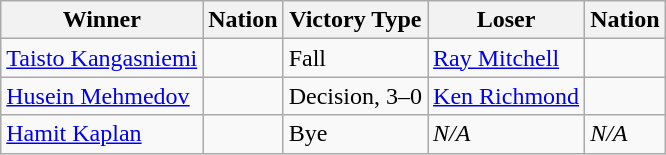<table class="wikitable sortable" style="text-align:left;">
<tr>
<th>Winner</th>
<th>Nation</th>
<th>Victory Type</th>
<th>Loser</th>
<th>Nation</th>
</tr>
<tr>
<td><a href='#'>Taisto Kangasniemi</a></td>
<td></td>
<td>Fall</td>
<td><a href='#'>Ray Mitchell</a></td>
<td></td>
</tr>
<tr>
<td><a href='#'>Husein Mehmedov</a></td>
<td></td>
<td>Decision, 3–0</td>
<td><a href='#'>Ken Richmond</a></td>
<td></td>
</tr>
<tr>
<td><a href='#'>Hamit Kaplan</a></td>
<td></td>
<td>Bye</td>
<td><em>N/A</em></td>
<td><em>N/A</em></td>
</tr>
</table>
